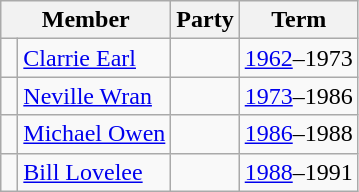<table class="wikitable">
<tr>
<th colspan="2">Member</th>
<th>Party</th>
<th>Term</th>
</tr>
<tr>
<td> </td>
<td><a href='#'>Clarrie Earl</a></td>
<td></td>
<td><a href='#'>1962</a>–1973</td>
</tr>
<tr>
<td> </td>
<td><a href='#'>Neville Wran</a></td>
<td></td>
<td><a href='#'>1973</a>–1986</td>
</tr>
<tr>
<td> </td>
<td><a href='#'>Michael Owen</a></td>
<td></td>
<td><a href='#'>1986</a>–1988</td>
</tr>
<tr>
<td> </td>
<td><a href='#'>Bill Lovelee</a></td>
<td></td>
<td><a href='#'>1988</a>–1991</td>
</tr>
</table>
